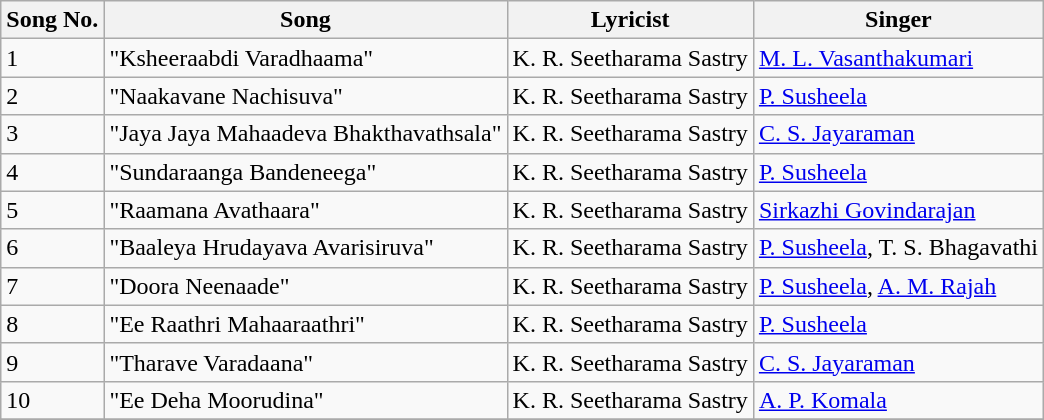<table class="wikitable">
<tr>
<th>Song No.</th>
<th>Song</th>
<th>Lyricist</th>
<th>Singer</th>
</tr>
<tr>
<td>1</td>
<td>"Ksheeraabdi Varadhaama"</td>
<td>K. R. Seetharama Sastry</td>
<td><a href='#'>M. L. Vasanthakumari</a></td>
</tr>
<tr>
<td>2</td>
<td>"Naakavane Nachisuva"</td>
<td>K. R. Seetharama Sastry</td>
<td><a href='#'>P. Susheela</a></td>
</tr>
<tr>
<td>3</td>
<td>"Jaya Jaya Mahaadeva Bhakthavathsala"</td>
<td>K. R. Seetharama Sastry</td>
<td><a href='#'>C. S. Jayaraman</a></td>
</tr>
<tr>
<td>4</td>
<td>"Sundaraanga Bandeneega"</td>
<td>K. R. Seetharama Sastry</td>
<td><a href='#'>P. Susheela</a></td>
</tr>
<tr>
<td>5</td>
<td>"Raamana Avathaara"</td>
<td>K. R. Seetharama Sastry</td>
<td><a href='#'>Sirkazhi Govindarajan</a></td>
</tr>
<tr>
<td>6</td>
<td>"Baaleya Hrudayava Avarisiruva"</td>
<td>K. R. Seetharama Sastry</td>
<td><a href='#'>P. Susheela</a>, T. S. Bhagavathi</td>
</tr>
<tr>
<td>7</td>
<td>"Doora Neenaade"</td>
<td>K. R. Seetharama Sastry</td>
<td><a href='#'>P. Susheela</a>, <a href='#'>A. M. Rajah</a></td>
</tr>
<tr>
<td>8</td>
<td>"Ee Raathri Mahaaraathri"</td>
<td>K. R. Seetharama Sastry</td>
<td><a href='#'>P. Susheela</a></td>
</tr>
<tr>
<td>9</td>
<td>"Tharave Varadaana"</td>
<td>K. R. Seetharama Sastry</td>
<td><a href='#'>C. S. Jayaraman</a></td>
</tr>
<tr>
<td>10</td>
<td>"Ee Deha Moorudina"</td>
<td>K. R. Seetharama Sastry</td>
<td><a href='#'>A. P. Komala</a></td>
</tr>
<tr>
</tr>
</table>
